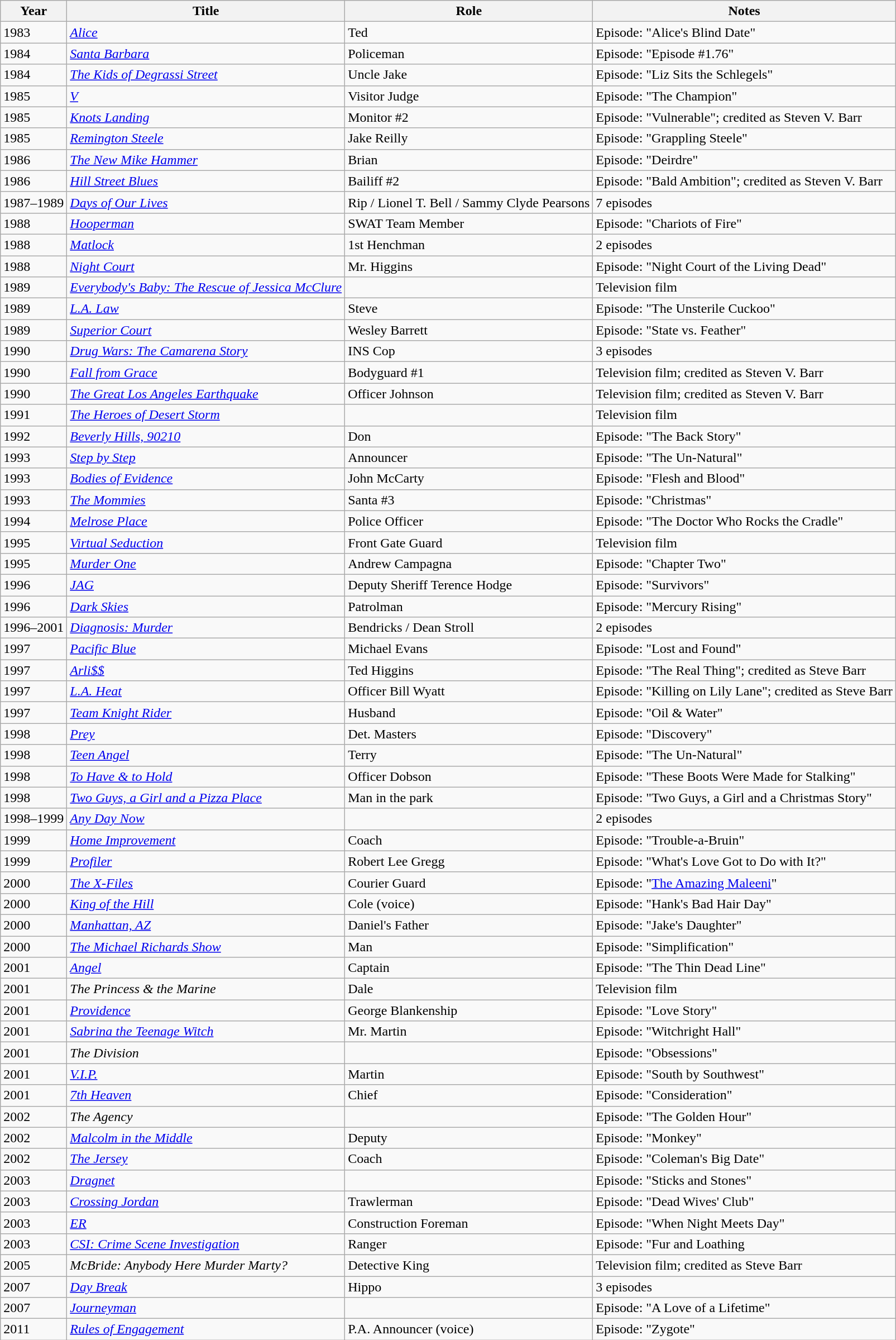<table class="wikitable sortable">
<tr>
<th>Year</th>
<th>Title</th>
<th>Role</th>
<th>Notes</th>
</tr>
<tr>
<td>1983</td>
<td><em><a href='#'>Alice</a></em></td>
<td>Ted</td>
<td>Episode: "Alice's Blind Date"</td>
</tr>
<tr>
<td>1984</td>
<td><em><a href='#'>Santa Barbara</a></em></td>
<td>Policeman</td>
<td>Episode: "Episode #1.76"</td>
</tr>
<tr>
<td>1984</td>
<td><em><a href='#'>The Kids of Degrassi Street</a></em></td>
<td>Uncle Jake</td>
<td>Episode: "Liz Sits the Schlegels"</td>
</tr>
<tr>
<td>1985</td>
<td><em><a href='#'>V</a></em></td>
<td>Visitor Judge</td>
<td>Episode: "The Champion"</td>
</tr>
<tr>
<td>1985</td>
<td><em><a href='#'>Knots Landing</a></em></td>
<td>Monitor #2</td>
<td>Episode: "Vulnerable"; credited as Steven V. Barr</td>
</tr>
<tr>
<td>1985</td>
<td><em><a href='#'>Remington Steele</a></em></td>
<td>Jake Reilly</td>
<td>Episode: "Grappling Steele"</td>
</tr>
<tr>
<td>1986</td>
<td><em><a href='#'>The New Mike Hammer</a></em></td>
<td>Brian</td>
<td>Episode: "Deirdre"</td>
</tr>
<tr>
<td>1986</td>
<td><em><a href='#'>Hill Street Blues</a></em></td>
<td>Bailiff #2</td>
<td>Episode: "Bald Ambition"; credited as Steven V. Barr</td>
</tr>
<tr>
<td>1987–1989</td>
<td><em><a href='#'>Days of Our Lives</a></em></td>
<td>Rip / Lionel T. Bell / Sammy Clyde Pearsons</td>
<td>7 episodes</td>
</tr>
<tr>
<td>1988</td>
<td><em><a href='#'>Hooperman</a></em></td>
<td>SWAT Team Member</td>
<td>Episode: "Chariots of Fire"</td>
</tr>
<tr>
<td>1988</td>
<td><em><a href='#'>Matlock</a></em></td>
<td>1st Henchman</td>
<td>2 episodes</td>
</tr>
<tr>
<td>1988</td>
<td><em><a href='#'>Night Court</a></em></td>
<td>Mr. Higgins</td>
<td>Episode: "Night Court of the Living Dead"</td>
</tr>
<tr>
<td>1989</td>
<td><em><a href='#'>Everybody's Baby: The Rescue of Jessica McClure</a></em></td>
<td></td>
<td>Television film</td>
</tr>
<tr>
<td>1989</td>
<td><em><a href='#'>L.A. Law</a></em></td>
<td>Steve</td>
<td>Episode: "The Unsterile Cuckoo"</td>
</tr>
<tr>
<td>1989</td>
<td><em><a href='#'>Superior Court</a></em></td>
<td>Wesley Barrett</td>
<td>Episode: "State vs. Feather"</td>
</tr>
<tr>
<td>1990</td>
<td><em><a href='#'>Drug Wars: The Camarena Story</a></em></td>
<td>INS Cop</td>
<td>3 episodes</td>
</tr>
<tr>
<td>1990</td>
<td><em><a href='#'>Fall from Grace</a></em></td>
<td>Bodyguard #1</td>
<td>Television film; credited as Steven V. Barr</td>
</tr>
<tr>
<td>1990</td>
<td><em><a href='#'>The Great Los Angeles Earthquake</a></em></td>
<td>Officer Johnson</td>
<td>Television film; credited as Steven V. Barr</td>
</tr>
<tr>
<td>1991</td>
<td><em><a href='#'>The Heroes of Desert Storm</a></em></td>
<td></td>
<td>Television film</td>
</tr>
<tr>
<td>1992</td>
<td><em><a href='#'>Beverly Hills, 90210</a></em></td>
<td>Don</td>
<td>Episode: "The Back Story"</td>
</tr>
<tr>
<td>1993</td>
<td><em><a href='#'>Step by Step</a></em></td>
<td>Announcer</td>
<td>Episode: "The Un-Natural"</td>
</tr>
<tr>
<td>1993</td>
<td><em><a href='#'>Bodies of Evidence</a></em></td>
<td>John McCarty</td>
<td>Episode: "Flesh and Blood"</td>
</tr>
<tr>
<td>1993</td>
<td><em><a href='#'>The Mommies</a></em></td>
<td>Santa #3</td>
<td>Episode: "Christmas"</td>
</tr>
<tr>
<td>1994</td>
<td><em><a href='#'>Melrose Place</a></em></td>
<td>Police Officer</td>
<td>Episode: "The Doctor Who Rocks the Cradle"</td>
</tr>
<tr>
<td>1995</td>
<td><em><a href='#'>Virtual Seduction</a></em></td>
<td>Front Gate Guard</td>
<td>Television film</td>
</tr>
<tr>
<td>1995</td>
<td><em><a href='#'>Murder One</a></em></td>
<td>Andrew Campagna</td>
<td>Episode: "Chapter Two"</td>
</tr>
<tr>
<td>1996</td>
<td><em><a href='#'>JAG</a></em></td>
<td>Deputy Sheriff Terence Hodge</td>
<td>Episode: "Survivors"</td>
</tr>
<tr>
<td>1996</td>
<td><em><a href='#'>Dark Skies</a></em></td>
<td>Patrolman</td>
<td>Episode: "Mercury Rising"</td>
</tr>
<tr>
<td>1996–2001</td>
<td><em><a href='#'>Diagnosis: Murder</a></em></td>
<td>Bendricks / Dean Stroll</td>
<td>2 episodes</td>
</tr>
<tr>
<td>1997</td>
<td><em><a href='#'>Pacific Blue</a></em></td>
<td>Michael Evans</td>
<td>Episode: "Lost and Found"</td>
</tr>
<tr>
<td>1997</td>
<td><em><a href='#'>Arli$$</a></em></td>
<td>Ted Higgins</td>
<td>Episode: "The Real Thing"; credited as Steve Barr</td>
</tr>
<tr>
<td>1997</td>
<td><em><a href='#'>L.A. Heat</a></em></td>
<td>Officer Bill Wyatt</td>
<td>Episode: "Killing on Lily Lane"; credited as Steve Barr</td>
</tr>
<tr>
<td>1997</td>
<td><em><a href='#'>Team Knight Rider</a></em></td>
<td>Husband</td>
<td>Episode: "Oil & Water"</td>
</tr>
<tr>
<td>1998</td>
<td><em><a href='#'>Prey</a></em></td>
<td>Det. Masters</td>
<td>Episode: "Discovery"</td>
</tr>
<tr>
<td>1998</td>
<td><em><a href='#'>Teen Angel</a></em></td>
<td>Terry</td>
<td>Episode: "The Un-Natural"</td>
</tr>
<tr>
<td>1998</td>
<td><em><a href='#'>To Have & to Hold</a></em></td>
<td>Officer Dobson</td>
<td>Episode: "These Boots Were Made for Stalking"</td>
</tr>
<tr>
<td>1998</td>
<td><em><a href='#'>Two Guys, a Girl and a Pizza Place</a></em></td>
<td>Man in the park</td>
<td>Episode: "Two Guys, a Girl and a Christmas Story"</td>
</tr>
<tr>
<td>1998–1999</td>
<td><em><a href='#'>Any Day Now</a></em></td>
<td></td>
<td>2 episodes</td>
</tr>
<tr>
<td>1999</td>
<td><em><a href='#'>Home Improvement</a></em></td>
<td>Coach</td>
<td>Episode: "Trouble-a-Bruin"</td>
</tr>
<tr>
<td>1999</td>
<td><em><a href='#'>Profiler</a></em></td>
<td>Robert Lee Gregg</td>
<td>Episode: "What's Love Got to Do with It?"</td>
</tr>
<tr>
<td>2000</td>
<td><em><a href='#'>The X-Files</a></em></td>
<td>Courier Guard</td>
<td>Episode: "<a href='#'>The Amazing Maleeni</a>"</td>
</tr>
<tr>
<td>2000</td>
<td><em><a href='#'>King of the Hill</a></em></td>
<td>Cole (voice)</td>
<td>Episode: "Hank's Bad Hair Day"</td>
</tr>
<tr>
<td>2000</td>
<td><em><a href='#'>Manhattan, AZ</a></em></td>
<td>Daniel's Father</td>
<td>Episode: "Jake's Daughter"</td>
</tr>
<tr>
<td>2000</td>
<td><em><a href='#'>The Michael Richards Show</a></em></td>
<td>Man</td>
<td>Episode: "Simplification"</td>
</tr>
<tr>
<td>2001</td>
<td><em><a href='#'>Angel</a></em></td>
<td>Captain</td>
<td>Episode: "The Thin Dead Line"</td>
</tr>
<tr>
<td>2001</td>
<td><em>The Princess & the Marine</em></td>
<td>Dale</td>
<td>Television film</td>
</tr>
<tr>
<td>2001</td>
<td><em><a href='#'>Providence</a></em></td>
<td>George Blankenship</td>
<td>Episode: "Love Story"</td>
</tr>
<tr>
<td>2001</td>
<td><em><a href='#'>Sabrina the Teenage Witch</a></em></td>
<td>Mr. Martin</td>
<td>Episode: "Witchright Hall"</td>
</tr>
<tr>
<td>2001</td>
<td><em>The Division</em></td>
<td></td>
<td>Episode: "Obsessions"</td>
</tr>
<tr>
<td>2001</td>
<td><em><a href='#'>V.I.P.</a></em></td>
<td>Martin</td>
<td>Episode: "South by Southwest"</td>
</tr>
<tr>
<td>2001</td>
<td><em><a href='#'>7th Heaven</a></em></td>
<td>Chief</td>
<td>Episode: "Consideration"</td>
</tr>
<tr>
<td>2002</td>
<td><em>The Agency</em></td>
<td></td>
<td>Episode: "The Golden Hour"</td>
</tr>
<tr>
<td>2002</td>
<td><em><a href='#'>Malcolm in the Middle</a></em></td>
<td>Deputy</td>
<td>Episode: "Monkey"</td>
</tr>
<tr>
<td>2002</td>
<td><em><a href='#'>The Jersey</a></em></td>
<td>Coach</td>
<td>Episode: "Coleman's Big Date"</td>
</tr>
<tr>
<td>2003</td>
<td><em><a href='#'>Dragnet</a></em></td>
<td></td>
<td>Episode: "Sticks and Stones"</td>
</tr>
<tr>
<td>2003</td>
<td><em><a href='#'>Crossing Jordan</a></em></td>
<td>Trawlerman</td>
<td>Episode: "Dead Wives' Club"</td>
</tr>
<tr>
<td>2003</td>
<td><em><a href='#'>ER</a></em></td>
<td>Construction Foreman</td>
<td>Episode: "When Night Meets Day"</td>
</tr>
<tr>
<td>2003</td>
<td><em><a href='#'>CSI: Crime Scene Investigation</a></em></td>
<td>Ranger</td>
<td>Episode: "Fur and Loathing</td>
</tr>
<tr>
<td>2005</td>
<td><em>McBride: Anybody Here Murder Marty?</em></td>
<td>Detective King</td>
<td>Television film; credited as Steve Barr</td>
</tr>
<tr>
<td>2007</td>
<td><em><a href='#'>Day Break</a></em></td>
<td>Hippo</td>
<td>3 episodes</td>
</tr>
<tr>
<td>2007</td>
<td><em><a href='#'>Journeyman</a></em></td>
<td></td>
<td>Episode: "A Love of a Lifetime"</td>
</tr>
<tr>
<td>2011</td>
<td><em><a href='#'>Rules of Engagement</a></em></td>
<td>P.A. Announcer (voice)</td>
<td>Episode: "Zygote"</td>
</tr>
</table>
